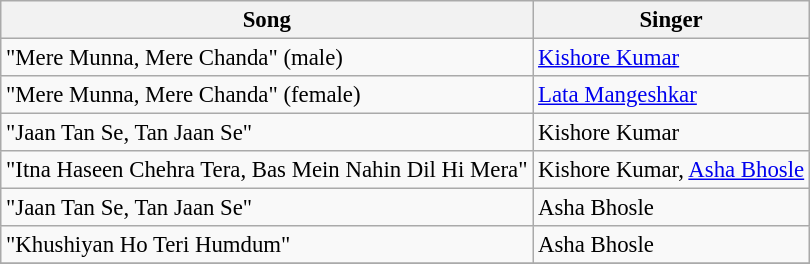<table class="wikitable" style="font-size:95%;">
<tr>
<th>Song</th>
<th>Singer</th>
</tr>
<tr>
<td>"Mere Munna, Mere Chanda" (male)</td>
<td><a href='#'>Kishore Kumar</a></td>
</tr>
<tr>
<td>"Mere Munna, Mere Chanda"   (female)</td>
<td><a href='#'>Lata Mangeshkar</a></td>
</tr>
<tr>
<td>"Jaan Tan Se, Tan Jaan Se"</td>
<td>Kishore Kumar</td>
</tr>
<tr>
<td>"Itna Haseen Chehra Tera, Bas Mein Nahin Dil Hi Mera"</td>
<td>Kishore Kumar, <a href='#'>Asha Bhosle</a></td>
</tr>
<tr>
<td>"Jaan Tan Se, Tan Jaan Se"</td>
<td>Asha Bhosle</td>
</tr>
<tr>
<td>"Khushiyan Ho Teri Humdum"</td>
<td>Asha Bhosle</td>
</tr>
<tr>
</tr>
</table>
